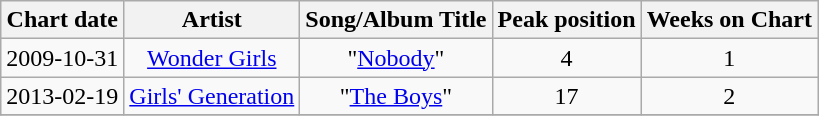<table class="wikitable sortable" style="text-align:center">
<tr>
<th>Chart date</th>
<th>Artist</th>
<th>Song/Album Title</th>
<th>Peak position</th>
<th>Weeks on Chart</th>
</tr>
<tr>
<td>2009-10-31</td>
<td><a href='#'>Wonder Girls</a></td>
<td>"<a href='#'>Nobody</a>"</td>
<td>4</td>
<td>1</td>
</tr>
<tr>
<td>2013-02-19</td>
<td><a href='#'>Girls' Generation</a></td>
<td>"<a href='#'>The Boys</a>"</td>
<td>17</td>
<td>2</td>
</tr>
<tr>
</tr>
</table>
